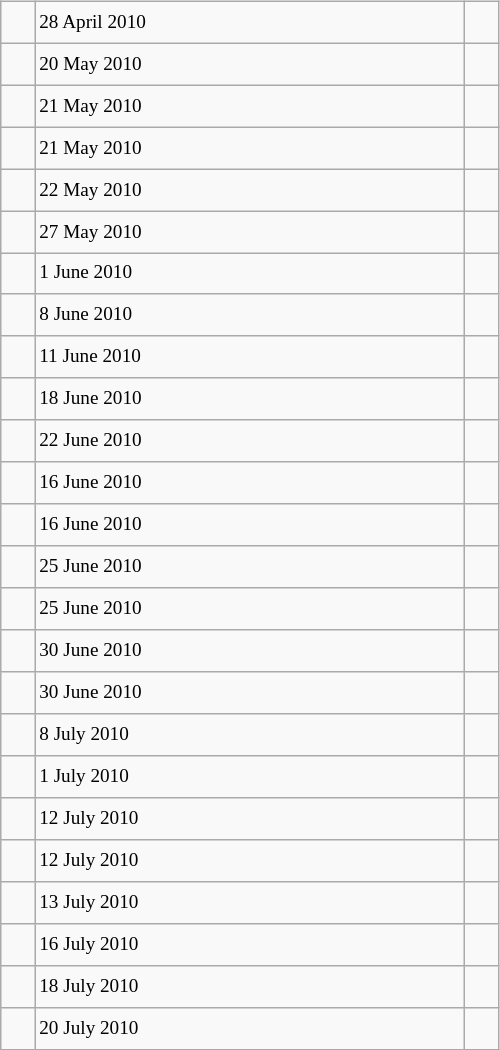<table class="wikitable" style="font-size: 80%; float: left; width: 26em; margin-right: 1em; height: 700px">
<tr>
<td></td>
<td>28 April 2010</td>
<td></td>
</tr>
<tr>
<td></td>
<td>20 May 2010</td>
<td></td>
</tr>
<tr>
<td></td>
<td>21 May 2010</td>
<td></td>
</tr>
<tr>
<td></td>
<td>21 May 2010</td>
<td></td>
</tr>
<tr>
<td></td>
<td>22 May 2010</td>
<td></td>
</tr>
<tr>
<td></td>
<td>27 May 2010</td>
<td></td>
</tr>
<tr>
<td></td>
<td>1 June 2010</td>
<td></td>
</tr>
<tr>
<td></td>
<td>8 June 2010</td>
<td></td>
</tr>
<tr>
<td></td>
<td>11 June 2010</td>
<td></td>
</tr>
<tr>
<td></td>
<td>18 June 2010</td>
<td></td>
</tr>
<tr>
<td></td>
<td>22 June 2010</td>
<td></td>
</tr>
<tr>
<td></td>
<td>16 June 2010</td>
<td></td>
</tr>
<tr>
<td></td>
<td>16 June 2010</td>
<td></td>
</tr>
<tr>
<td></td>
<td>25 June 2010</td>
<td></td>
</tr>
<tr>
<td></td>
<td>25 June 2010</td>
<td></td>
</tr>
<tr>
<td></td>
<td>30 June 2010</td>
<td></td>
</tr>
<tr>
<td></td>
<td>30 June 2010</td>
<td></td>
</tr>
<tr>
<td></td>
<td>8 July 2010</td>
<td></td>
</tr>
<tr>
<td></td>
<td>1 July 2010</td>
<td></td>
</tr>
<tr>
<td></td>
<td>12 July 2010</td>
<td></td>
</tr>
<tr>
<td></td>
<td>12 July 2010</td>
<td></td>
</tr>
<tr>
<td></td>
<td>13 July 2010</td>
<td></td>
</tr>
<tr>
<td></td>
<td>16 July 2010</td>
<td></td>
</tr>
<tr>
<td></td>
<td>18 July 2010</td>
<td></td>
</tr>
<tr>
<td></td>
<td>20 July 2010</td>
<td></td>
</tr>
</table>
